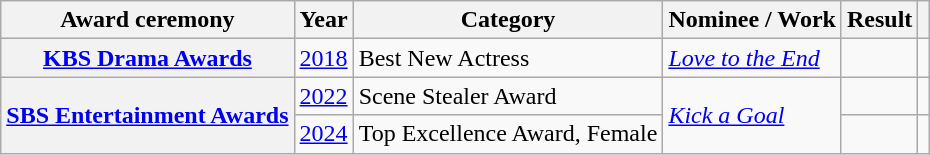<table class="wikitable plainrowheaders">
<tr>
<th scope="col">Award ceremony</th>
<th scope="col">Year</th>
<th scope="col">Category</th>
<th scope="col">Nominee / Work</th>
<th scope="col">Result</th>
<th scope="col"></th>
</tr>
<tr>
<th scope="row"><a href='#'>KBS Drama Awards</a></th>
<td style="text-align:center"><a href='#'>2018</a></td>
<td>Best New Actress</td>
<td><em><a href='#'>Love to the End</a></em></td>
<td></td>
<td style="text-align:center"></td>
</tr>
<tr>
<th scope="row" rowspan="2"><a href='#'>SBS Entertainment Awards</a></th>
<td style="text-align:center"><a href='#'>2022</a></td>
<td>Scene Stealer Award</td>
<td rowspan="2"><em><a href='#'>Kick a Goal</a></em></td>
<td></td>
<td style="text-align:center"></td>
</tr>
<tr>
<td style="text-align:center"><a href='#'>2024</a></td>
<td>Top Excellence Award, Female</td>
<td></td>
<td style="text-align:center"></td>
</tr>
</table>
